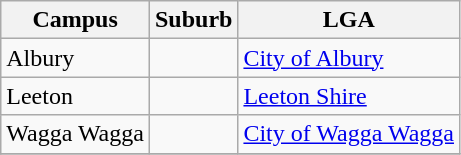<table class="wikitable sortable">
<tr>
<th>Campus</th>
<th>Suburb</th>
<th>LGA</th>
</tr>
<tr>
<td>Albury</td>
<td></td>
<td><a href='#'>City of Albury</a></td>
</tr>
<tr>
<td>Leeton</td>
<td></td>
<td><a href='#'>Leeton Shire</a></td>
</tr>
<tr>
<td>Wagga Wagga</td>
<td></td>
<td><a href='#'>City of Wagga Wagga</a></td>
</tr>
<tr>
</tr>
</table>
